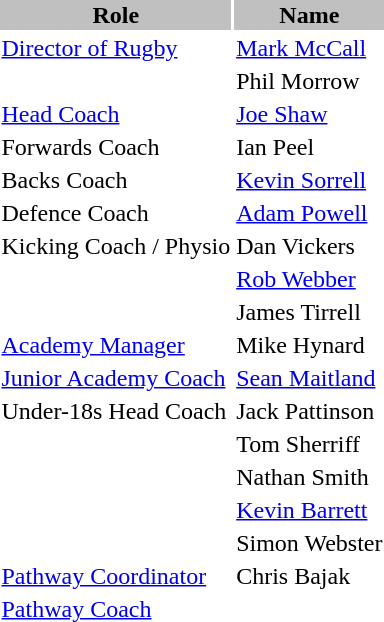<table class="toccolours">
<tr>
<th style="background:silver;" align=center>Role</th>
<th style="background:silver;" align=center>Name</th>
</tr>
<tr>
<td><a href='#'>Director of Rugby</a></td>
<td> <a href='#'>Mark McCall</a></td>
</tr>
<tr>
<td></td>
<td> Phil Morrow</td>
</tr>
<tr>
<td><a href='#'>Head Coach</a></td>
<td> <a href='#'>Joe Shaw</a></td>
</tr>
<tr>
<td>Forwards Coach</td>
<td> Ian Peel</td>
</tr>
<tr>
<td>Backs Coach</td>
<td> <a href='#'>Kevin Sorrell</a></td>
</tr>
<tr>
<td>Defence Coach</td>
<td> <a href='#'>Adam Powell</a></td>
</tr>
<tr>
<td>Kicking Coach / Physio</td>
<td> Dan Vickers</td>
</tr>
<tr>
<td></td>
<td> <a href='#'>Rob Webber</a></td>
</tr>
<tr>
<td></td>
<td> James Tirrell</td>
</tr>
<tr>
<td><a href='#'>Academy Manager</a></td>
<td> Mike Hynard</td>
</tr>
<tr>
<td><a href='#'>Junior Academy Coach</a></td>
<td> <a href='#'>Sean Maitland</a></td>
</tr>
<tr>
<td>Under-18s Head Coach</td>
<td> Jack Pattinson</td>
</tr>
<tr>
<td></td>
<td> Tom Sherriff</td>
</tr>
<tr>
<td></td>
<td> Nathan Smith</td>
</tr>
<tr>
<td></td>
<td> <a href='#'>Kevin Barrett</a></td>
</tr>
<tr>
<td></td>
<td> Simon Webster</td>
</tr>
<tr>
<td><a href='#'>Pathway Coordinator</a></td>
<td> Chris Bajak</td>
</tr>
<tr>
<td><a href='#'>Pathway Coach</a></td>
<td></td>
</tr>
<tr>
</tr>
</table>
